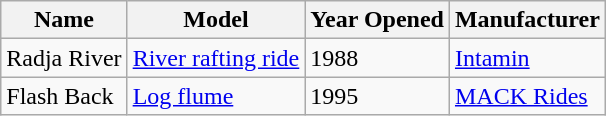<table class="wikitable" border="1">
<tr>
<th>Name</th>
<th>Model</th>
<th>Year Opened</th>
<th>Manufacturer</th>
</tr>
<tr>
<td>Radja River</td>
<td><a href='#'>River rafting ride</a></td>
<td>1988</td>
<td><a href='#'>Intamin</a></td>
</tr>
<tr>
<td>Flash Back</td>
<td><a href='#'>Log flume</a></td>
<td>1995</td>
<td><a href='#'>MACK Rides</a></td>
</tr>
</table>
